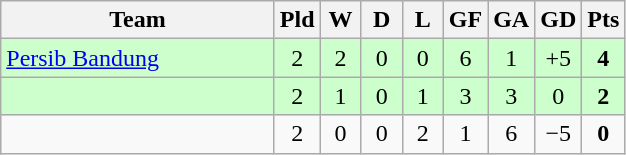<table class="wikitable" style="text-align: center;">
<tr>
<th width=175>Team</th>
<th width=20>Pld</th>
<th width=20>W</th>
<th width=20>D</th>
<th width=20>L</th>
<th width=20>GF</th>
<th width=20>GA</th>
<th width=20>GD</th>
<th width=20>Pts</th>
</tr>
<tr bgcolor=ccffcc>
<td style="text-align:left;"> <a href='#'>Persib Bandung</a></td>
<td>2</td>
<td>2</td>
<td>0</td>
<td>0</td>
<td>6</td>
<td>1</td>
<td>+5</td>
<td><strong>4</strong></td>
</tr>
<tr bgcolor=ccffcc>
<td style="text-align:left;"></td>
<td>2</td>
<td>1</td>
<td>0</td>
<td>1</td>
<td>3</td>
<td>3</td>
<td>0</td>
<td><strong>2</strong></td>
</tr>
<tr>
<td style="text-align:left;"></td>
<td>2</td>
<td>0</td>
<td>0</td>
<td>2</td>
<td>1</td>
<td>6</td>
<td>−5</td>
<td><strong>0</strong></td>
</tr>
</table>
